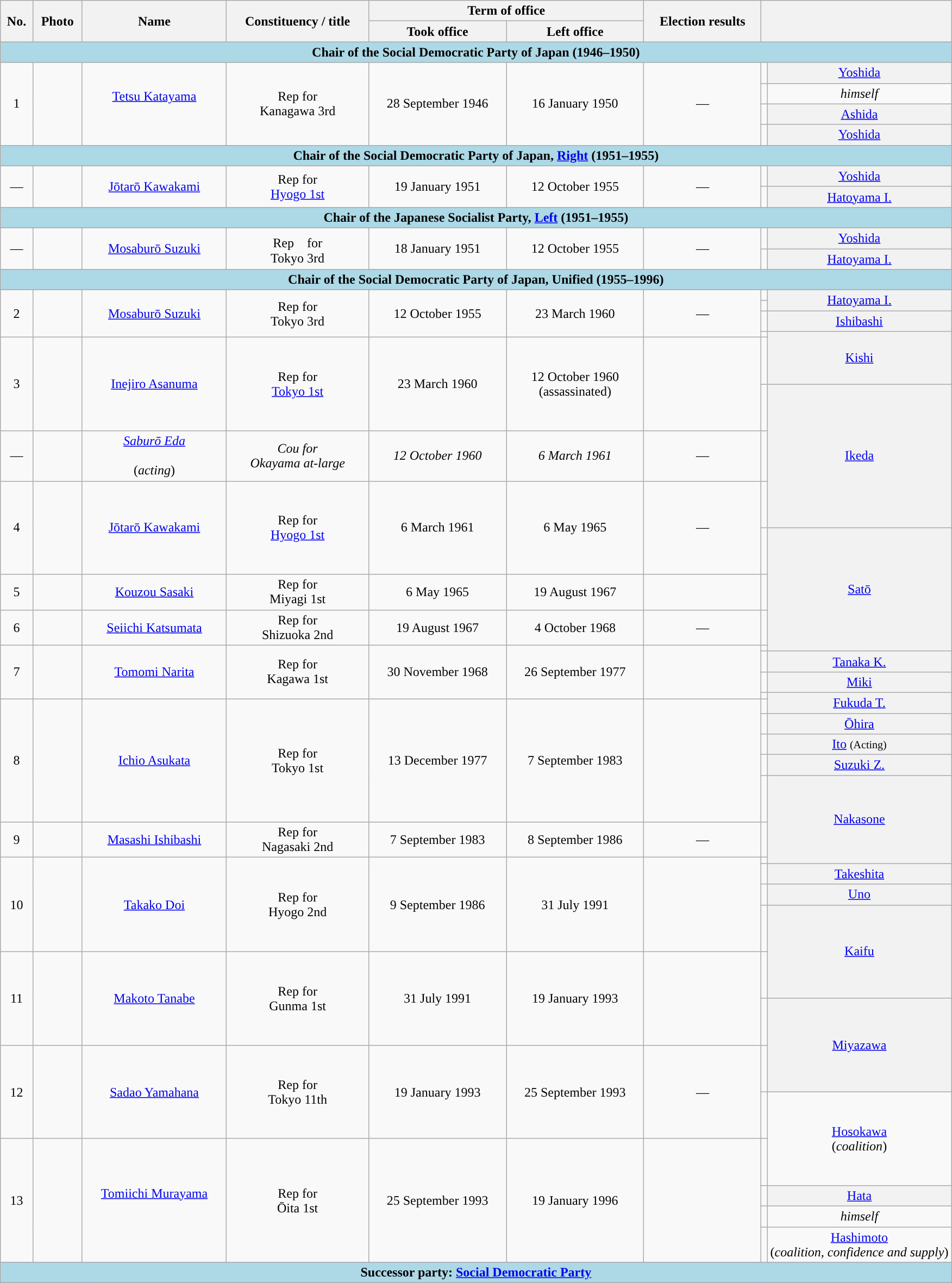<table class="wikitable"  style="text-align:center">
<tr>
<th rowspan=2>No.</th>
<th rowspan=2>Photo</th>
<th rowspan=2>Name<br><small> </small></th>
<th rowspan=2>Constituency / title</th>
<th colspan=2>Term of office</th>
<th rowspan=2>Election results</th>
<th colspan="2" style="width:20%;" rowspan="2"><a href='#'></a> </th>
</tr>
<tr>
<th>Took office</th>
<th>Left office</th>
</tr>
<tr>
<td colspan="9" bgcolor="lightblue"><strong>Chair of the Social Democratic Party of Japan (1946–1950)</strong></td>
</tr>
<tr>
<td rowspan=4>1</td>
<td rowspan=4></td>
<td rowspan=4><a href='#'>Tetsu Katayama</a><br><small></small><br></td>
<td rowspan=4>Rep for<br>Kanagawa 3rd</td>
<td rowspan=4>28 September 1946</td>
<td rowspan=4>16 January 1950</td>
<td rowspan=4>—</td>
<td style="background-color: "></td>
<th style="font-weight:normal"><a href='#'>Yoshida</a> <small></small></th>
</tr>
<tr>
<td style="background-color: "></td>
<td><em>himself</em> </td>
</tr>
<tr>
<td style="background-color: "></td>
<th style="font-weight:normal"><a href='#'>Ashida</a> <small></small></th>
</tr>
<tr>
<td style="background-color: "></td>
<th style="font-weight:normal"><a href='#'>Yoshida</a> <small></small></th>
</tr>
<tr>
<td colspan="9" bgcolor="lightblue"><strong>Chair of the Social Democratic Party of Japan, <a href='#'>Right</a> (1951–1955)</strong></td>
</tr>
<tr>
<td rowspan=2>—</td>
<td rowspan=2></td>
<td rowspan=2><a href='#'>Jōtarō Kawakami</a><br><small></small></td>
<td rowspan=2>Rep for<br><a href='#'>Hyogo 1st</a></td>
<td rowspan=2>19 January 1951</td>
<td rowspan=2>12 October 1955</td>
<td rowspan=2>—</td>
<td style="background-color: "></td>
<th style="font-weight:normal"><a href='#'>Yoshida</a> <small></small></th>
</tr>
<tr>
<td style="background-color: "></td>
<th style="font-weight:normal"><a href='#'>Hatoyama I.</a> <small></small></th>
</tr>
<tr>
<td colspan="9" bgcolor="lightblue"><strong>Chair of the Japanese Socialist Party, <a href='#'>Left</a> (1951–1955)</strong></td>
</tr>
<tr>
<td rowspan=2>—</td>
<td rowspan=2></td>
<td rowspan=2><a href='#'>Mosaburō Suzuki</a><br><small></small></td>
<td rowspan=2>Rep　for<br>Tokyo 3rd</td>
<td rowspan=2>18 January 1951</td>
<td rowspan=2>12 October 1955</td>
<td rowspan=2>—</td>
<td style="background-color: "></td>
<th style="font-weight:normal"><a href='#'>Yoshida</a> <small></small></th>
</tr>
<tr>
<td style="background-color: "></td>
<th style="font-weight:normal"><a href='#'>Hatoyama I.</a> <small></small></th>
</tr>
<tr>
<td colspan="9" bgcolor="lightblue"><strong>Chair of the Social Democratic Party of Japan, Unified (1955–1996)</strong></td>
</tr>
<tr>
<td rowspan=4>2</td>
<td rowspan=4></td>
<td rowspan=4><a href='#'>Mosaburō Suzuki</a><br><small></small></td>
<td rowspan=4>Rep for<br>Tokyo 3rd</td>
<td rowspan=4>12 October 1955</td>
<td rowspan=4>23 March 1960</td>
<td rowspan=4>—</td>
<td style="background-color: "></td>
<th rowspan="2" style="font-weight:normal"><a href='#'>Hatoyama I.</a> <small></small></th>
</tr>
<tr>
<td style="background-color: "></td>
</tr>
<tr>
<td style="background-color: "></td>
<th style="font-weight:normal"><a href='#'>Ishibashi</a> <small></small></th>
</tr>
<tr>
<td style="background-color: "></td>
<th rowspan="2" style="font-weight:normal"><a href='#'>Kishi</a> <small></small></th>
</tr>
<tr>
<td rowspan=2>3</td>
<td rowspan=2></td>
<td rowspan=2><a href='#'>Inejiro Asanuma</a><br><small></small></td>
<td rowspan=2>Rep for<br><a href='#'>Tokyo 1st</a></td>
<td rowspan=2>23 March 1960</td>
<td rowspan=2>12 October 1960<br>(assassinated)</td>
<td rowspan=2 align=left></td>
<td height=50 style="background-color: "></td>
</tr>
<tr>
<td height=50 style="background-color: "></td>
<th rowspan="3" style="font-weight:normal"><a href='#'>Ikeda</a> <small></small></th>
</tr>
<tr>
<td>—</td>
<td></td>
<td><em><a href='#'>Saburō Eda</a></em><br><small><em></em></small><br>(<em>acting</em>)</td>
<td><em>Cou for<br>Okayama at-large</em></td>
<td><em>12 October 1960</em></td>
<td><em>6 March 1961</em></td>
<td>—</td>
<td style="background-color: "></td>
</tr>
<tr>
<td rowspan=2>4</td>
<td rowspan=2></td>
<td rowspan=2><a href='#'>Jōtarō Kawakami</a><br><small></small></td>
<td rowspan=2>Rep for<br><a href='#'>Hyogo 1st</a></td>
<td rowspan=2>6 March 1961</td>
<td rowspan=2>6 May 1965</td>
<td rowspan=2>—</td>
<td height=50 style="background-color: "></td>
</tr>
<tr>
<td height=50 style="background-color: "></td>
<th rowspan="4" style="font-weight:normal"><a href='#'>Satō</a> <small></small></th>
</tr>
<tr>
<td>5</td>
<td></td>
<td><a href='#'>Kouzou Sasaki</a><br><small></small></td>
<td>Rep for<br>Miyagi 1st</td>
<td>6 May 1965</td>
<td>19 August 1967</td>
<td align=left><br></td>
<td style="background-color: "></td>
</tr>
<tr>
<td>6</td>
<td></td>
<td><a href='#'>Seiichi Katsumata</a><br><small></small></td>
<td>Rep for<br>Shizuoka 2nd</td>
<td>19 August 1967</td>
<td>4 October 1968</td>
<td>—</td>
<td style="background-color: "></td>
</tr>
<tr>
<td rowspan=4>7</td>
<td rowspan=4></td>
<td rowspan="4"><a href='#'>Tomomi Narita</a><br><small></small></td>
<td rowspan=4>Rep for<br>Kagawa 1st</td>
<td rowspan=4>30 November 1968</td>
<td rowspan=4>26 September 1977</td>
<td rowspan=4 align=left></td>
<td style="background-color: "></td>
</tr>
<tr>
<td style="background-color: "></td>
<th style="font-weight:normal"><a href='#'>Tanaka K.</a> <small></small></th>
</tr>
<tr>
<td style="background-color: "></td>
<th style="font-weight:normal"><a href='#'>Miki</a> <small></small></th>
</tr>
<tr>
<td style="background-color: "></td>
<th rowspan="2" style="font-weight:normal"><a href='#'>Fukuda T.</a> <small></small></th>
</tr>
<tr>
<td rowspan=5>8</td>
<td rowspan=5></td>
<td rowspan=5><a href='#'>Ichio Asukata</a><br><small></small></td>
<td rowspan=5>Rep for<br>Tokyo 1st</td>
<td rowspan=5>13 December 1977</td>
<td rowspan=5>7 September 1983</td>
<td rowspan=5 align=left></td>
<td style="background-color: "></td>
</tr>
<tr>
<td style="background-color: "></td>
<th style="font-weight:normal"><a href='#'>Ōhira</a> <small></small></th>
</tr>
<tr>
<td style="background-color: "></td>
<th style="font-weight:normal"><a href='#'>Ito</a> <small> (Acting)</small></th>
</tr>
<tr>
<td style="background-color: "></td>
<th style="font-weight:normal"><a href='#'>Suzuki Z.</a> <small></small></th>
</tr>
<tr>
<td height=50 style="background-color: "></td>
<th rowspan="3" style="font-weight:normal"><a href='#'>Nakasone</a> <small></small></th>
</tr>
<tr>
<td>9</td>
<td></td>
<td><a href='#'>Masashi Ishibashi</a><br><small></small></td>
<td>Rep for<br>Nagasaki 2nd</td>
<td>7 September 1983</td>
<td>8 September 1986</td>
<td>—</td>
<td style="background-color: "></td>
</tr>
<tr>
<td rowspan=4>10</td>
<td rowspan=4></td>
<td rowspan=4><a href='#'>Takako Doi</a><br><small></small></td>
<td rowspan=4>Rep for<br>Hyogo 2nd</td>
<td rowspan=4>9 September 1986</td>
<td rowspan=4>31 July 1991</td>
<td rowspan=4 align=left></td>
<td style="background-color: "></td>
</tr>
<tr>
<td style="background-color: "></td>
<th style="font-weight:normal"><a href='#'>Takeshita</a> <small></small></th>
</tr>
<tr>
<td style="background-color: "></td>
<th style="font-weight:normal"><a href='#'>Uno</a> <small></small></th>
</tr>
<tr>
<td height=50 style="background-color: "></td>
<th rowspan="2" style="font-weight:normal"><a href='#'>Kaifu</a> <small></small></th>
</tr>
<tr>
<td rowspan=2>11</td>
<td rowspan=2></td>
<td rowspan=2><a href='#'>Makoto Tanabe</a><br><small></small></td>
<td rowspan=2>Rep for<br>Gunma 1st</td>
<td rowspan=2>31 July 1991</td>
<td rowspan=2>19 January 1993</td>
<td rowspan=2 align=left></td>
<td height=50 style="background-color: "></td>
</tr>
<tr>
<td height=50 style="background-color: "></td>
<th rowspan="2" style="font-weight:normal"><a href='#'>Miyazawa</a> <small></small></th>
</tr>
<tr>
<td rowspan=2>12</td>
<td rowspan=2></td>
<td rowspan=2><a href='#'>Sadao Yamahana</a><br><small></small></td>
<td rowspan=2>Rep for<br>Tokyo 11th</td>
<td rowspan=2>19 January 1993</td>
<td rowspan=2>25 September 1993</td>
<td rowspan=2>—</td>
<td height=50 style="background-color: "></td>
</tr>
<tr>
<td height=50 style="background-color: "></td>
<td rowspan="2" style="font-weight:normal"><a href='#'>Hosokawa</a> <small></small><br>(<em>coalition</em>)</td>
</tr>
<tr>
<td rowspan=4>13</td>
<td rowspan=4></td>
<td rowspan=4><a href='#'>Tomiichi Murayama</a><br><small></small><br></td>
<td rowspan=4>Rep for<br>Ōita 1st</td>
<td rowspan=4>25 September 1993</td>
<td rowspan=4>19 January 1996</td>
<td rowspan=4 align=left><br></td>
<td height=50 style="background-color: "></td>
</tr>
<tr>
<td style="background-color: "></td>
<th style="font-weight:normal"><a href='#'>Hata</a> <small></small></th>
</tr>
<tr>
<td style="background-color: "></td>
<td><em>himself</em> </td>
</tr>
<tr>
<td style="background-color: "></td>
<td style="font-weight:normal"><a href='#'>Hashimoto</a> <small></small><br>(<em>coalition, confidence and supply</em>)</td>
</tr>
<tr>
<td bgcolor="lightblue" colspan="9"><strong>Successor party: <a href='#'>Social Democratic Party</a> </strong></td>
</tr>
</table>
